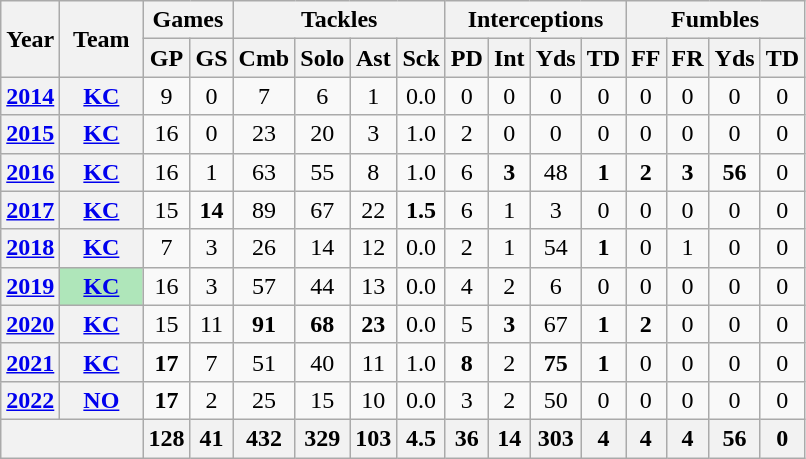<table class="wikitable" style="text-align:center;">
<tr>
<th rowspan="2">Year</th>
<th rowspan="2">Team</th>
<th colspan="2">Games</th>
<th colspan="4">Tackles</th>
<th colspan="4">Interceptions</th>
<th colspan="4">Fumbles</th>
</tr>
<tr>
<th>GP</th>
<th>GS</th>
<th>Cmb</th>
<th>Solo</th>
<th>Ast</th>
<th>Sck</th>
<th>PD</th>
<th>Int</th>
<th>Yds</th>
<th>TD</th>
<th>FF</th>
<th>FR</th>
<th>Yds</th>
<th>TD</th>
</tr>
<tr>
<th><a href='#'>2014</a></th>
<th><a href='#'>KC</a></th>
<td>9</td>
<td>0</td>
<td>7</td>
<td>6</td>
<td>1</td>
<td>0.0</td>
<td>0</td>
<td>0</td>
<td>0</td>
<td>0</td>
<td>0</td>
<td>0</td>
<td>0</td>
<td>0</td>
</tr>
<tr>
<th><a href='#'>2015</a></th>
<th><a href='#'>KC</a></th>
<td>16</td>
<td>0</td>
<td>23</td>
<td>20</td>
<td>3</td>
<td>1.0</td>
<td>2</td>
<td>0</td>
<td>0</td>
<td>0</td>
<td>0</td>
<td>0</td>
<td>0</td>
<td>0</td>
</tr>
<tr>
<th><a href='#'>2016</a></th>
<th><a href='#'>KC</a></th>
<td>16</td>
<td>1</td>
<td>63</td>
<td>55</td>
<td>8</td>
<td>1.0</td>
<td>6</td>
<td><strong>3</strong></td>
<td>48</td>
<td><strong>1</strong></td>
<td><strong>2</strong></td>
<td><strong>3</strong></td>
<td><strong>56</strong></td>
<td>0</td>
</tr>
<tr>
<th><a href='#'>2017</a></th>
<th><a href='#'>KC</a></th>
<td>15</td>
<td><strong>14</strong></td>
<td>89</td>
<td>67</td>
<td>22</td>
<td><strong>1.5</strong></td>
<td>6</td>
<td>1</td>
<td>3</td>
<td>0</td>
<td>0</td>
<td>0</td>
<td>0</td>
<td>0</td>
</tr>
<tr>
<th><a href='#'>2018</a></th>
<th><a href='#'>KC</a></th>
<td>7</td>
<td>3</td>
<td>26</td>
<td>14</td>
<td>12</td>
<td>0.0</td>
<td>2</td>
<td>1</td>
<td>54</td>
<td><strong>1</strong></td>
<td>0</td>
<td>1</td>
<td>0</td>
<td>0</td>
</tr>
<tr>
<th><a href='#'>2019</a></th>
<th style="background:#afe6ba; width:3em;"><a href='#'>KC</a></th>
<td>16</td>
<td>3</td>
<td>57</td>
<td>44</td>
<td>13</td>
<td>0.0</td>
<td>4</td>
<td>2</td>
<td>6</td>
<td>0</td>
<td>0</td>
<td>0</td>
<td>0</td>
<td>0</td>
</tr>
<tr>
<th><a href='#'>2020</a></th>
<th><a href='#'>KC</a></th>
<td>15</td>
<td>11</td>
<td><strong>91</strong></td>
<td><strong>68</strong></td>
<td><strong>23</strong></td>
<td>0.0</td>
<td>5</td>
<td><strong>3</strong></td>
<td>67</td>
<td><strong>1</strong></td>
<td><strong>2</strong></td>
<td>0</td>
<td>0</td>
<td>0</td>
</tr>
<tr>
<th><a href='#'>2021</a></th>
<th><a href='#'>KC</a></th>
<td><strong>17</strong></td>
<td>7</td>
<td>51</td>
<td>40</td>
<td>11</td>
<td>1.0</td>
<td><strong>8</strong></td>
<td>2</td>
<td><strong>75</strong></td>
<td><strong>1</strong></td>
<td>0</td>
<td>0</td>
<td>0</td>
<td>0</td>
</tr>
<tr>
<th><a href='#'>2022</a></th>
<th><a href='#'>NO</a></th>
<td><strong>17</strong></td>
<td>2</td>
<td>25</td>
<td>15</td>
<td>10</td>
<td>0.0</td>
<td>3</td>
<td>2</td>
<td>50</td>
<td>0</td>
<td>0</td>
<td>0</td>
<td>0</td>
<td>0</td>
</tr>
<tr>
<th colspan="2"></th>
<th>128</th>
<th>41</th>
<th>432</th>
<th>329</th>
<th>103</th>
<th>4.5</th>
<th>36</th>
<th>14</th>
<th>303</th>
<th>4</th>
<th>4</th>
<th>4</th>
<th>56</th>
<th>0</th>
</tr>
</table>
